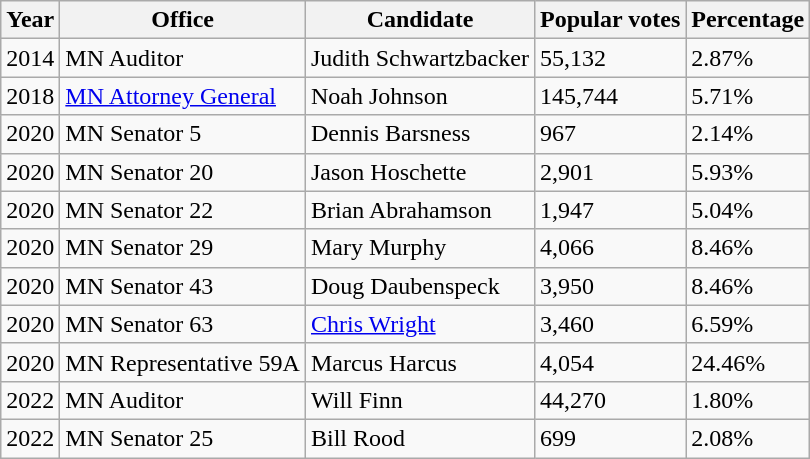<table class="wikitable">
<tr>
<th>Year</th>
<th>Office</th>
<th>Candidate</th>
<th>Popular votes</th>
<th>Percentage</th>
</tr>
<tr>
<td>2014</td>
<td>MN Auditor</td>
<td>Judith Schwartzbacker</td>
<td>55,132</td>
<td>2.87%</td>
</tr>
<tr>
<td>2018</td>
<td><a href='#'>MN Attorney General</a></td>
<td>Noah Johnson</td>
<td>145,744</td>
<td>5.71%</td>
</tr>
<tr>
<td>2020</td>
<td>MN Senator 5</td>
<td>Dennis Barsness</td>
<td>967</td>
<td>2.14%</td>
</tr>
<tr>
<td>2020</td>
<td>MN Senator 20</td>
<td>Jason Hoschette</td>
<td>2,901</td>
<td>5.93%</td>
</tr>
<tr>
<td>2020</td>
<td>MN Senator 22</td>
<td>Brian Abrahamson</td>
<td>1,947</td>
<td>5.04%</td>
</tr>
<tr>
<td>2020</td>
<td>MN Senator 29</td>
<td>Mary Murphy</td>
<td>4,066</td>
<td>8.46%</td>
</tr>
<tr>
<td>2020</td>
<td>MN Senator 43</td>
<td>Doug Daubenspeck</td>
<td>3,950</td>
<td>8.46%</td>
</tr>
<tr>
<td>2020</td>
<td>MN Senator 63</td>
<td><a href='#'>Chris Wright</a></td>
<td>3,460</td>
<td>6.59%</td>
</tr>
<tr>
<td>2020</td>
<td>MN Representative 59A</td>
<td>Marcus Harcus</td>
<td>4,054</td>
<td>24.46%</td>
</tr>
<tr>
<td>2022</td>
<td>MN Auditor</td>
<td>Will Finn</td>
<td>44,270</td>
<td>1.80%</td>
</tr>
<tr>
<td>2022</td>
<td>MN Senator 25</td>
<td>Bill Rood</td>
<td>699</td>
<td>2.08%</td>
</tr>
</table>
